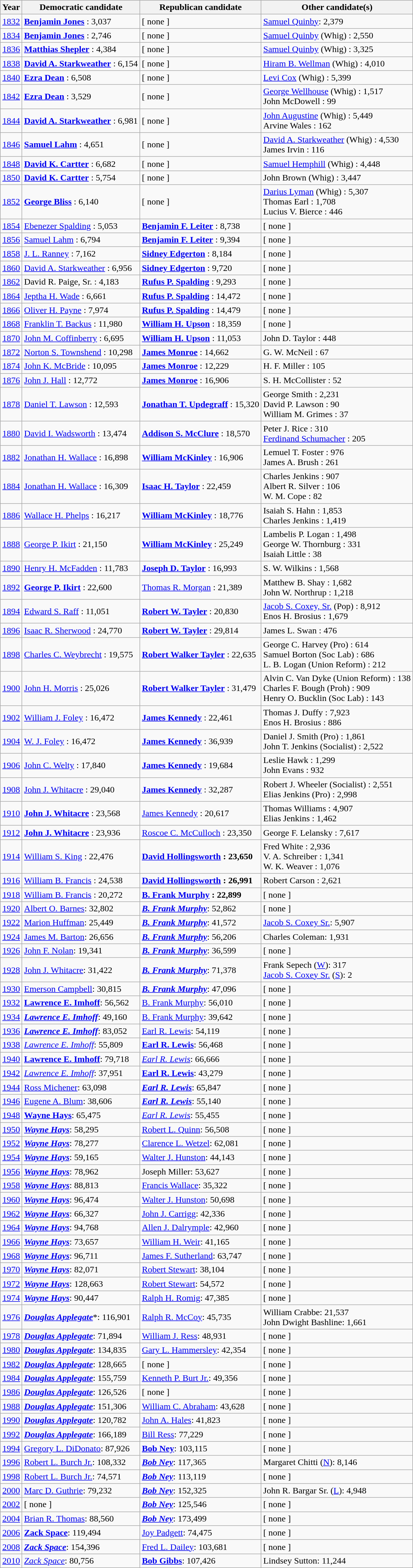<table class=wikitable>
<tr>
<th>Year</th>
<th>Democratic candidate</th>
<th>Republican candidate</th>
<th>Other candidate(s)</th>
</tr>
<tr>
<td><a href='#'>1832</a></td>
<td><strong><a href='#'>Benjamin Jones</a></strong> : 3,037</td>
<td>[ none ]</td>
<td><a href='#'>Samuel Quinby</a>: 2,379</td>
</tr>
<tr>
<td><a href='#'>1834</a></td>
<td><strong><a href='#'>Benjamin Jones</a></strong> : 2,746</td>
<td>[ none ]</td>
<td><a href='#'>Samuel Quinby</a> (Whig) : 2,550</td>
</tr>
<tr>
<td><a href='#'>1836</a></td>
<td><strong><a href='#'>Matthias Shepler</a></strong> : 4,384</td>
<td>[ none ]</td>
<td><a href='#'>Samuel Quinby</a> (Whig) : 3,325</td>
</tr>
<tr>
<td><a href='#'>1838</a></td>
<td><strong><a href='#'>David A. Starkweather</a></strong> : 6,154</td>
<td>[ none ]</td>
<td><a href='#'>Hiram B. Wellman</a> (Whig) : 4,010</td>
</tr>
<tr>
<td><a href='#'>1840</a></td>
<td><strong><a href='#'>Ezra Dean</a></strong> : 6,508</td>
<td>[ none ]</td>
<td><a href='#'>Levi Cox</a> (Whig) : 5,399</td>
</tr>
<tr>
<td><a href='#'>1842</a></td>
<td><strong><a href='#'>Ezra Dean</a></strong> : 3,529</td>
<td>[ none ]</td>
<td><a href='#'>George Wellhouse</a> (Whig) : 1,517<br>John McDowell : 99</td>
</tr>
<tr>
<td><a href='#'>1844</a></td>
<td><strong><a href='#'>David A. Starkweather</a></strong> : 6,981</td>
<td>[ none ]</td>
<td><a href='#'>John Augustine</a> (Whig) : 5,449<br>Arvine Wales : 162</td>
</tr>
<tr>
<td><a href='#'>1846</a></td>
<td><strong><a href='#'>Samuel Lahm</a></strong> : 4,651</td>
<td>[ none ]</td>
<td><a href='#'>David A. Starkweather</a> (Whig) : 4,530<br>James Irvin : 116</td>
</tr>
<tr>
<td><a href='#'>1848</a></td>
<td><strong><a href='#'>David K. Cartter</a></strong> : 6,682</td>
<td>[ none ]</td>
<td><a href='#'>Samuel Hemphill</a> (Whig) : 4,448</td>
</tr>
<tr>
<td><a href='#'>1850</a></td>
<td><strong><a href='#'>David K. Cartter</a></strong> : 5,754</td>
<td>[ none ]</td>
<td>John Brown (Whig) : 3,447</td>
</tr>
<tr>
<td><a href='#'>1852</a></td>
<td><strong><a href='#'>George Bliss</a></strong> : 6,140</td>
<td>[ none ]</td>
<td><a href='#'>Darius Lyman</a> (Whig) : 5,307<br>Thomas Earl : 1,708<br>Lucius V. Bierce : 446</td>
</tr>
<tr>
<td><a href='#'>1854</a></td>
<td><a href='#'>Ebenezer Spalding</a> : 5,053</td>
<td><strong><a href='#'>Benjamin F. Leiter</a></strong> : 8,738</td>
<td>[ none ]</td>
</tr>
<tr>
<td><a href='#'>1856</a></td>
<td><a href='#'>Samuel Lahm</a> : 6,794</td>
<td><strong><a href='#'>Benjamin F. Leiter</a></strong> : 9,394</td>
<td>[ none ]</td>
</tr>
<tr>
<td><a href='#'>1858</a></td>
<td><a href='#'>J. L. Ranney</a> : 7,162</td>
<td><strong><a href='#'>Sidney Edgerton</a></strong> : 8,184</td>
<td>[ none ]</td>
</tr>
<tr>
<td><a href='#'>1860</a></td>
<td><a href='#'>David A. Starkweather</a> : 6,956</td>
<td><strong><a href='#'>Sidney Edgerton</a></strong> : 9,720</td>
<td>[ none ]</td>
</tr>
<tr>
<td><a href='#'>1862</a></td>
<td>David R. Paige, Sr. : 4,183</td>
<td><strong><a href='#'>Rufus P. Spalding</a></strong> : 9,293</td>
<td>[ none ]</td>
</tr>
<tr>
<td><a href='#'>1864</a></td>
<td><a href='#'>Jeptha H. Wade</a> : 6,661</td>
<td><strong><a href='#'>Rufus P. Spalding</a></strong> : 14,472</td>
<td>[ none ]</td>
</tr>
<tr>
<td><a href='#'>1866</a></td>
<td><a href='#'>Oliver H. Payne</a> : 7,974</td>
<td><strong><a href='#'>Rufus P. Spalding</a></strong> : 14,479</td>
<td>[ none ]</td>
</tr>
<tr>
<td><a href='#'>1868</a></td>
<td><a href='#'>Franklin T. Backus</a> : 11,980</td>
<td><strong><a href='#'>William H. Upson</a></strong> : 18,359</td>
<td>[ none ]</td>
</tr>
<tr>
<td><a href='#'>1870</a></td>
<td><a href='#'>John M. Coffinberry</a> : 6,695</td>
<td><strong><a href='#'>William H. Upson</a></strong> : 11,053</td>
<td>John D. Taylor : 448</td>
</tr>
<tr>
<td><a href='#'>1872</a></td>
<td><a href='#'>Norton S. Townshend</a> : 10,298</td>
<td><strong><a href='#'>James Monroe</a></strong> : 14,662</td>
<td>G. W. McNeil : 67</td>
</tr>
<tr>
<td><a href='#'>1874</a></td>
<td><a href='#'>John K. McBride</a> : 10,095</td>
<td><strong><a href='#'>James Monroe</a></strong> : 12,229</td>
<td>H. F. Miller : 105</td>
</tr>
<tr>
<td><a href='#'>1876</a></td>
<td><a href='#'>John J. Hall</a> : 12,772</td>
<td><strong><a href='#'>James Monroe</a></strong> : 16,906</td>
<td>S. H. McCollister : 52</td>
</tr>
<tr>
<td><a href='#'>1878</a></td>
<td><a href='#'>Daniel T. Lawson</a> : 12,593</td>
<td><strong><a href='#'>Jonathan T. Updegraff</a></strong> : 15,320</td>
<td>George Smith : 2,231<br>David P. Lawson : 90<br>William M. Grimes : 37</td>
</tr>
<tr>
<td><a href='#'>1880</a></td>
<td><a href='#'>David I. Wadsworth</a> : 13,474</td>
<td><strong><a href='#'>Addison S. McClure</a></strong> : 18,570</td>
<td>Peter J. Rice : 310<br><a href='#'>Ferdinand Schumacher</a> : 205</td>
</tr>
<tr>
<td><a href='#'>1882</a></td>
<td><a href='#'>Jonathan H. Wallace</a> : 16,898</td>
<td><strong><a href='#'>William McKinley</a></strong> : 16,906</td>
<td>Lemuel T. Foster : 976<br>James A. Brush : 261</td>
</tr>
<tr>
<td><a href='#'>1884</a></td>
<td><a href='#'>Jonathan H. Wallace</a> : 16,309</td>
<td><strong><a href='#'>Isaac H. Taylor</a></strong> : 22,459</td>
<td>Charles Jenkins : 907<br>Albert R. Silver : 106<br>W. M. Cope : 82</td>
</tr>
<tr>
<td><a href='#'>1886</a></td>
<td><a href='#'>Wallace H. Phelps</a> : 16,217</td>
<td><strong><a href='#'>William McKinley</a></strong> : 18,776</td>
<td>Isaiah S. Hahn : 1,853<br>Charles Jenkins : 1,419</td>
</tr>
<tr>
<td><a href='#'>1888</a></td>
<td><a href='#'>George P. Ikirt</a> : 21,150</td>
<td><strong><a href='#'>William McKinley</a></strong> : 25,249</td>
<td>Lambelis P. Logan : 1,498<br>George W. Thornburg : 331<br>Isaiah Little : 38</td>
</tr>
<tr>
<td><a href='#'>1890</a></td>
<td><a href='#'>Henry H. McFadden</a> : 11,783</td>
<td><strong><a href='#'>Joseph D. Taylor</a></strong> : 16,993</td>
<td>S. W. Wilkins : 1,568</td>
</tr>
<tr>
<td><a href='#'>1892</a></td>
<td><strong><a href='#'>George P. Ikirt</a></strong> : 22,600</td>
<td><a href='#'>Thomas R. Morgan</a> : 21,389</td>
<td>Matthew B. Shay : 1,682<br>John W. Northrup : 1,218</td>
</tr>
<tr>
<td><a href='#'>1894</a></td>
<td><a href='#'>Edward S. Raff</a> : 11,051</td>
<td><strong><a href='#'>Robert W. Tayler</a></strong> : 20,830</td>
<td><a href='#'>Jacob S. Coxey, Sr.</a> (Pop) : 8,912<br>Enos H. Brosius : 1,679</td>
</tr>
<tr>
<td><a href='#'>1896</a></td>
<td><a href='#'>Isaac R. Sherwood</a> : 24,770</td>
<td><strong><a href='#'>Robert W. Tayler</a></strong> : 29,814</td>
<td>James L. Swan : 476</td>
</tr>
<tr>
<td><a href='#'>1898</a></td>
<td><a href='#'>Charles C. Weybrecht</a> : 19,575</td>
<td><strong><a href='#'>Robert Walker Tayler</a></strong> : 22,635</td>
<td>George C. Harvey (Pro) : 614<br>Samuel Borton (Soc Lab) : 686<br>L. B. Logan (Union Reform) : 212</td>
</tr>
<tr>
<td><a href='#'>1900</a></td>
<td><a href='#'>John H. Morris</a> : 25,026</td>
<td><strong><a href='#'>Robert Walker Tayler</a></strong> : 31,479</td>
<td>Alvin C. Van Dyke (Union Reform) : 138<br>Charles F. Bough (Proh) : 909<br>Henry O. Bucklin (Soc Lab) : 143</td>
</tr>
<tr>
<td><a href='#'>1902</a></td>
<td><a href='#'>William J. Foley</a> : 16,472</td>
<td><strong><a href='#'>James Kennedy</a></strong> : 22,461</td>
<td>Thomas J. Duffy : 7,923<br>Enos H. Brosius : 886</td>
</tr>
<tr>
<td><a href='#'>1904</a></td>
<td><a href='#'>W. J. Foley</a> : 16,472</td>
<td><strong><a href='#'>James Kennedy</a></strong> : 36,939</td>
<td>Daniel J. Smith (Pro) : 1,861<br>John T. Jenkins (Socialist) : 2,522</td>
</tr>
<tr>
<td><a href='#'>1906</a></td>
<td><a href='#'>John C. Welty</a> : 17,840</td>
<td><strong><a href='#'>James Kennedy</a></strong> : 19,684</td>
<td>Leslie Hawk : 1,299<br>John Evans : 932</td>
</tr>
<tr>
<td><a href='#'>1908</a></td>
<td><a href='#'>John J. Whitacre</a> : 29,040</td>
<td><strong><a href='#'>James Kennedy</a></strong> : 32,287</td>
<td>Robert J. Wheeler (Socialist) : 2,551<br>Elias Jenkins (Pro) : 2,998</td>
</tr>
<tr>
<td><a href='#'>1910</a></td>
<td><strong><a href='#'>John J. Whitacre</a></strong> : 23,568</td>
<td><a href='#'>James Kennedy</a> : 20,617</td>
<td>Thomas Williams : 4,907<br>Elias Jenkins : 1,462</td>
</tr>
<tr>
<td><a href='#'>1912</a></td>
<td><strong><a href='#'>John J. Whitacre</a></strong> : 23,936</td>
<td><a href='#'>Roscoe C. McCulloch</a> : 23,350</td>
<td>George F. Lelansky : 7,617</td>
</tr>
<tr>
<td><a href='#'>1914</a></td>
<td><a href='#'>William S. King</a> : 22,476</td>
<td><strong><a href='#'>David Hollingsworth</a> : 23,650</strong></td>
<td>Fred White : 2,936<br>V. A. Schreiber : 1,341<br>W. K. Weaver : 1,076</td>
</tr>
<tr>
<td><a href='#'>1916</a></td>
<td><a href='#'>William B. Francis</a> : 24,538</td>
<td><strong><a href='#'>David Hollingsworth</a> : 26,991</strong></td>
<td>Robert Carson : 2,621</td>
</tr>
<tr>
<td><a href='#'>1918</a></td>
<td><a href='#'>William B. Francis</a> : 20,272</td>
<td><strong><a href='#'>B. Frank Murphy</a> : 22,899</strong></td>
<td>[ none ]</td>
</tr>
<tr>
<td><a href='#'>1920</a></td>
<td><a href='#'>Albert O. Barnes</a>: 32,802</td>
<td><strong><em><a href='#'>B. Frank Murphy</a></em></strong>: 52,862</td>
<td>[ none ]</td>
</tr>
<tr>
<td><a href='#'>1922</a></td>
<td><a href='#'>Marion Huffman</a>: 25,449</td>
<td><strong><em><a href='#'>B. Frank Murphy</a></em></strong>: 41,572</td>
<td><a href='#'>Jacob S. Coxey Sr.</a>: 5,907</td>
</tr>
<tr>
<td><a href='#'>1924</a></td>
<td><a href='#'>James M. Barton</a>: 26,656</td>
<td><strong><em><a href='#'>B. Frank Murphy</a></em></strong>: 56,206</td>
<td>Charles Coleman: 1,931</td>
</tr>
<tr>
<td><a href='#'>1926</a></td>
<td><a href='#'>John F. Nolan</a>: 19,341</td>
<td><strong><em><a href='#'>B. Frank Murphy</a></em></strong>: 36,599</td>
<td>[ none ]</td>
</tr>
<tr>
<td><a href='#'>1928</a></td>
<td><a href='#'>John J. Whitacre</a>: 31,422</td>
<td><strong><em><a href='#'>B. Frank Murphy</a></em></strong>: 71,378</td>
<td>Frank Sepech (<a href='#'>W</a>): 317<br><a href='#'>Jacob S. Coxey Sr.</a> (<a href='#'>S</a>): 2</td>
</tr>
<tr>
<td><a href='#'>1930</a></td>
<td><a href='#'>Emerson Campbell</a>: 30,815</td>
<td><strong><em><a href='#'>B. Frank Murphy</a></em></strong>: 47,096</td>
<td>[ none ]</td>
</tr>
<tr>
<td><a href='#'>1932</a></td>
<td><strong><a href='#'>Lawrence E. Imhoff</a></strong>: 56,562</td>
<td><a href='#'>B. Frank Murphy</a>: 56,010</td>
<td>[ none ]</td>
</tr>
<tr>
<td><a href='#'>1934</a></td>
<td><strong><em><a href='#'>Lawrence E. Imhoff</a></em></strong>: 49,160</td>
<td><a href='#'>B. Frank Murphy</a>: 39,642</td>
<td>[ none ]</td>
</tr>
<tr>
<td><a href='#'>1936</a></td>
<td><strong><em><a href='#'>Lawrence E. Imhoff</a></em></strong>: 83,052</td>
<td><a href='#'>Earl R. Lewis</a>: 54,119</td>
<td>[ none ]</td>
</tr>
<tr>
<td><a href='#'>1938</a></td>
<td><em><a href='#'>Lawrence E. Imhoff</a></em>: 55,809</td>
<td><strong><a href='#'>Earl R. Lewis</a></strong>: 56,468</td>
<td>[ none ]</td>
</tr>
<tr>
<td><a href='#'>1940</a></td>
<td><strong><a href='#'>Lawrence E. Imhoff</a></strong>: 79,718</td>
<td><em><a href='#'>Earl R. Lewis</a></em>: 66,666</td>
<td>[ none ]</td>
</tr>
<tr>
<td><a href='#'>1942</a></td>
<td><em><a href='#'>Lawrence E. Imhoff</a></em>: 37,951</td>
<td><strong><a href='#'>Earl R. Lewis</a></strong>: 43,279</td>
<td>[ none ]</td>
</tr>
<tr>
<td><a href='#'>1944</a></td>
<td><a href='#'>Ross Michener</a>: 63,098</td>
<td><strong><em><a href='#'>Earl R. Lewis</a></em></strong>: 65,847</td>
<td>[ none ]</td>
</tr>
<tr>
<td><a href='#'>1946</a></td>
<td><a href='#'>Eugene A. Blum</a>: 38,606</td>
<td><strong><em><a href='#'>Earl R. Lewis</a></em></strong>: 55,140</td>
<td>[ none ]</td>
</tr>
<tr>
<td><a href='#'>1948</a></td>
<td><strong><a href='#'>Wayne Hays</a></strong>: 65,475</td>
<td><em><a href='#'>Earl R. Lewis</a></em>: 55,455</td>
<td>[ none ]</td>
</tr>
<tr>
<td><a href='#'>1950</a></td>
<td><strong><em><a href='#'>Wayne Hays</a></em></strong>: 58,295</td>
<td><a href='#'>Robert L. Quinn</a>: 56,508</td>
<td>[ none ]</td>
</tr>
<tr>
<td><a href='#'>1952</a></td>
<td><strong><em><a href='#'>Wayne Hays</a></em></strong>: 78,277</td>
<td><a href='#'>Clarence L. Wetzel</a>: 62,081</td>
<td>[ none ]</td>
</tr>
<tr>
<td><a href='#'>1954</a></td>
<td><strong><em><a href='#'>Wayne Hays</a></em></strong>: 59,165</td>
<td><a href='#'>Walter J. Hunston</a>: 44,143</td>
<td>[ none ]</td>
</tr>
<tr>
<td><a href='#'>1956</a></td>
<td><strong><em><a href='#'>Wayne Hays</a></em></strong>: 78,962</td>
<td>Joseph Miller: 53,627</td>
<td>[ none ]</td>
</tr>
<tr>
<td><a href='#'>1958</a></td>
<td><strong><em><a href='#'>Wayne Hays</a></em></strong>: 88,813</td>
<td><a href='#'>Francis Wallace</a>: 35,322</td>
<td>[ none ]</td>
</tr>
<tr>
<td><a href='#'>1960</a></td>
<td><strong><em><a href='#'>Wayne Hays</a></em></strong>: 96,474</td>
<td><a href='#'>Walter J. Hunston</a>: 50,698</td>
<td>[ none ]</td>
</tr>
<tr>
<td><a href='#'>1962</a></td>
<td><strong><em><a href='#'>Wayne Hays</a></em></strong>: 66,327</td>
<td><a href='#'>John J. Carrigg</a>: 42,336</td>
<td>[ none ]</td>
</tr>
<tr>
<td><a href='#'>1964</a></td>
<td><strong><em><a href='#'>Wayne Hays</a></em></strong>: 94,768</td>
<td><a href='#'>Allen J. Dalrymple</a>: 42,960</td>
<td>[ none ]</td>
</tr>
<tr>
<td><a href='#'>1966</a></td>
<td><strong><em><a href='#'>Wayne Hays</a></em></strong>: 73,657</td>
<td><a href='#'>William H. Weir</a>: 41,165</td>
<td>[ none ]</td>
</tr>
<tr>
<td><a href='#'>1968</a></td>
<td><strong><em><a href='#'>Wayne Hays</a></em></strong>: 96,711</td>
<td><a href='#'>James F. Sutherland</a>: 63,747</td>
<td>[ none ]</td>
</tr>
<tr>
<td><a href='#'>1970</a></td>
<td><strong><em><a href='#'>Wayne Hays</a></em></strong>: 82,071</td>
<td><a href='#'>Robert Stewart</a>: 38,104</td>
<td>[ none ]</td>
</tr>
<tr>
<td><a href='#'>1972</a></td>
<td><strong><em><a href='#'>Wayne Hays</a></em></strong>: 128,663</td>
<td><a href='#'>Robert Stewart</a>: 54,572</td>
<td>[ none ]</td>
</tr>
<tr>
<td><a href='#'>1974</a></td>
<td><strong><em><a href='#'>Wayne Hays</a></em></strong>: 90,447</td>
<td><a href='#'>Ralph H. Romig</a>: 47,385</td>
<td>[ none ]</td>
</tr>
<tr>
<td><a href='#'>1976</a></td>
<td><strong><em><a href='#'>Douglas Applegate</a></em></strong>*: 116,901</td>
<td><a href='#'>Ralph R. McCoy</a>: 45,735</td>
<td>William Crabbe: 21,537<br>John Dwight Bashline: 1,661</td>
</tr>
<tr>
<td><a href='#'>1978</a></td>
<td><strong><em><a href='#'>Douglas Applegate</a></em></strong>: 71,894</td>
<td><a href='#'>William J. Ress</a>: 48,931</td>
<td>[ none ]</td>
</tr>
<tr>
<td><a href='#'>1980</a></td>
<td><strong><em><a href='#'>Douglas Applegate</a></em></strong>: 134,835</td>
<td><a href='#'>Gary L. Hammersley</a>: 42,354</td>
<td>[ none ]</td>
</tr>
<tr>
<td><a href='#'>1982</a></td>
<td><strong><em><a href='#'>Douglas Applegate</a></em></strong>: 128,665</td>
<td>[ none ]</td>
<td>[ none ]</td>
</tr>
<tr>
<td><a href='#'>1984</a></td>
<td><strong><em><a href='#'>Douglas Applegate</a></em></strong>: 155,759</td>
<td><a href='#'>Kenneth P. Burt Jr.</a>: 49,356</td>
<td>[ none ]</td>
</tr>
<tr>
<td><a href='#'>1986</a></td>
<td><strong><em><a href='#'>Douglas Applegate</a></em></strong>: 126,526</td>
<td>[ none ]</td>
<td>[ none ]</td>
</tr>
<tr>
<td><a href='#'>1988</a></td>
<td><strong><em><a href='#'>Douglas Applegate</a></em></strong>: 151,306</td>
<td><a href='#'>William C. Abraham</a>: 43,628</td>
<td>[ none ]</td>
</tr>
<tr>
<td><a href='#'>1990</a></td>
<td><strong><em><a href='#'>Douglas Applegate</a></em></strong>: 120,782</td>
<td><a href='#'>John A. Hales</a>: 41,823</td>
<td>[ none ]</td>
</tr>
<tr>
<td><a href='#'>1992</a></td>
<td><strong><em><a href='#'>Douglas Applegate</a></em></strong>: 166,189</td>
<td><a href='#'>Bill Ress</a>: 77,229</td>
<td>[ none ]</td>
</tr>
<tr>
<td><a href='#'>1994</a></td>
<td><a href='#'>Gregory L. DiDonato</a>: 87,926</td>
<td><strong><a href='#'>Bob Ney</a></strong>: 103,115</td>
<td>[ none ]</td>
</tr>
<tr>
<td><a href='#'>1996</a></td>
<td><a href='#'>Robert L. Burch Jr.</a>: 108,332</td>
<td><strong><em><a href='#'>Bob Ney</a></em></strong>: 117,365</td>
<td>Margaret Chitti (<a href='#'>N</a>): 8,146</td>
</tr>
<tr>
<td><a href='#'>1998</a></td>
<td><a href='#'>Robert L. Burch Jr.</a>: 74,571</td>
<td><strong><em><a href='#'>Bob Ney</a></em></strong>: 113,119</td>
<td>[ none ]</td>
</tr>
<tr>
<td><a href='#'>2000</a></td>
<td><a href='#'>Marc D. Guthrie</a>: 79,232</td>
<td><strong><em><a href='#'>Bob Ney</a></em></strong>: 152,325</td>
<td>John R. Bargar Sr. (<a href='#'>L</a>): 4,948</td>
</tr>
<tr>
<td><a href='#'>2002</a></td>
<td>[ none ]</td>
<td><strong><em><a href='#'>Bob Ney</a></em></strong>: 125,546</td>
<td>[ none ]</td>
</tr>
<tr>
<td><a href='#'>2004</a></td>
<td><a href='#'>Brian R. Thomas</a>: 88,560</td>
<td><strong><em><a href='#'>Bob Ney</a></em></strong>: 173,499</td>
<td>[ none ]</td>
</tr>
<tr>
<td><a href='#'>2006</a></td>
<td><strong><a href='#'>Zack Space</a></strong>: 119,494</td>
<td><a href='#'>Joy Padgett</a>: 74,475</td>
<td>[ none ]</td>
</tr>
<tr>
<td><a href='#'>2008</a></td>
<td><strong><em><a href='#'>Zack Space</a></em></strong>: 154,396</td>
<td><a href='#'>Fred L. Dailey</a>: 103,681</td>
<td>[ none ]</td>
</tr>
<tr>
<td><a href='#'>2010</a></td>
<td><em><a href='#'>Zack Space</a></em>: 80,756</td>
<td><strong><a href='#'>Bob Gibbs</a></strong>: 107,426</td>
<td>Lindsey Sutton: 11,244</td>
</tr>
</table>
